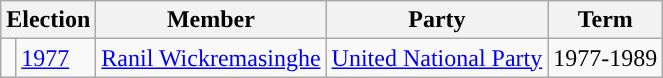<table class="wikitable">
<tr>
<th colspan="2">Election</th>
<th>Member</th>
<th>Party</th>
<th>Term</th>
</tr>
<tr>
<td style="background-color: "></td>
<td><a href='#'>1977</a></td>
<td><a href='#'>Ranil Wickremasinghe</a></td>
<td><a href='#'>United National Party</a></td>
<td>1977-1989</td>
</tr>
</table>
